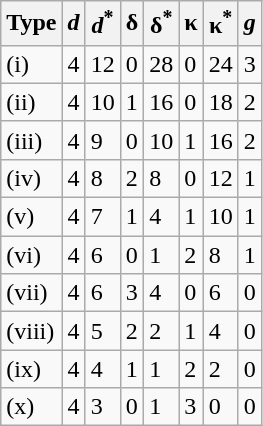<table class="wikitable">
<tr>
<th>Type</th>
<th><em>d</em></th>
<th><em>d</em><sup>*</sup></th>
<th>δ</th>
<th>δ<sup>*</sup></th>
<th>κ</th>
<th>κ<sup>*</sup></th>
<th><em>g</em></th>
</tr>
<tr>
<td>(i)</td>
<td>4</td>
<td>12</td>
<td>0</td>
<td>28</td>
<td>0</td>
<td>24</td>
<td>3</td>
</tr>
<tr>
<td>(ii)</td>
<td>4</td>
<td>10</td>
<td>1</td>
<td>16</td>
<td>0</td>
<td>18</td>
<td>2</td>
</tr>
<tr>
<td>(iii)</td>
<td>4</td>
<td>9</td>
<td>0</td>
<td>10</td>
<td>1</td>
<td>16</td>
<td>2</td>
</tr>
<tr>
<td>(iv)</td>
<td>4</td>
<td>8</td>
<td>2</td>
<td>8</td>
<td>0</td>
<td>12</td>
<td>1</td>
</tr>
<tr>
<td>(v)</td>
<td>4</td>
<td>7</td>
<td>1</td>
<td>4</td>
<td>1</td>
<td>10</td>
<td>1</td>
</tr>
<tr>
<td>(vi)</td>
<td>4</td>
<td>6</td>
<td>0</td>
<td>1</td>
<td>2</td>
<td>8</td>
<td>1</td>
</tr>
<tr>
<td>(vii)</td>
<td>4</td>
<td>6</td>
<td>3</td>
<td>4</td>
<td>0</td>
<td>6</td>
<td>0</td>
</tr>
<tr>
<td>(viii)</td>
<td>4</td>
<td>5</td>
<td>2</td>
<td>2</td>
<td>1</td>
<td>4</td>
<td>0</td>
</tr>
<tr>
<td>(ix)</td>
<td>4</td>
<td>4</td>
<td>1</td>
<td>1</td>
<td>2</td>
<td>2</td>
<td>0</td>
</tr>
<tr>
<td>(x)</td>
<td>4</td>
<td>3</td>
<td>0</td>
<td>1</td>
<td>3</td>
<td>0</td>
<td>0</td>
</tr>
</table>
